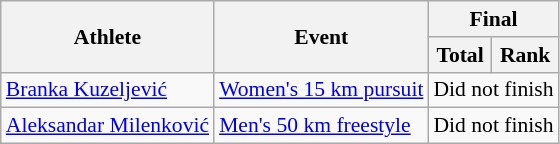<table class="wikitable" style="font-size:90%">
<tr>
<th rowspan="2">Athlete</th>
<th rowspan="2">Event</th>
<th colspan="2">Final</th>
</tr>
<tr>
<th>Total</th>
<th>Rank</th>
</tr>
<tr>
<td><a href='#'>Branka Kuzeljević</a></td>
<td><a href='#'>Women's 15 km pursuit</a></td>
<td colspan=2 align="center">Did not finish</td>
</tr>
<tr>
<td><a href='#'>Aleksandar Milenković</a></td>
<td><a href='#'>Men's 50 km freestyle</a></td>
<td colspan=2 align="center">Did not finish</td>
</tr>
</table>
